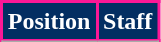<table class="wikitable sortable">
<tr>
<th style="background:#032E62; color:white; border:2px solid #FC1896;">Position</th>
<th style="background:#032E62; color:white; border:2px solid #FC1896;">Staff</th>
</tr>
<tr>
</tr>
<tr>
</tr>
</table>
